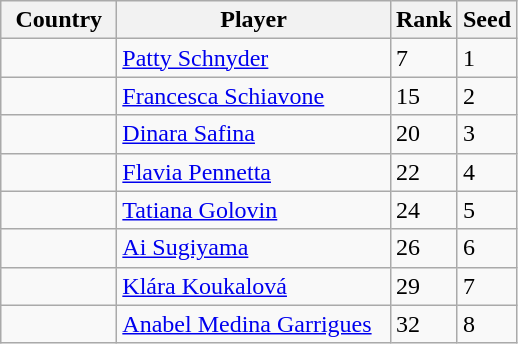<table class="sortable wikitable">
<tr>
<th width="70">Country</th>
<th width="175">Player</th>
<th>Rank</th>
<th>Seed</th>
</tr>
<tr>
<td></td>
<td><a href='#'>Patty Schnyder</a></td>
<td>7</td>
<td>1</td>
</tr>
<tr>
<td></td>
<td><a href='#'>Francesca Schiavone</a></td>
<td>15</td>
<td>2</td>
</tr>
<tr>
<td></td>
<td><a href='#'>Dinara Safina</a></td>
<td>20</td>
<td>3</td>
</tr>
<tr>
<td></td>
<td><a href='#'>Flavia Pennetta</a></td>
<td>22</td>
<td>4</td>
</tr>
<tr>
<td></td>
<td><a href='#'>Tatiana Golovin</a></td>
<td>24</td>
<td>5</td>
</tr>
<tr>
<td></td>
<td><a href='#'>Ai Sugiyama</a></td>
<td>26</td>
<td>6</td>
</tr>
<tr>
<td></td>
<td><a href='#'>Klára Koukalová</a></td>
<td>29</td>
<td>7</td>
</tr>
<tr>
<td></td>
<td><a href='#'>Anabel Medina Garrigues</a></td>
<td>32</td>
<td>8</td>
</tr>
</table>
